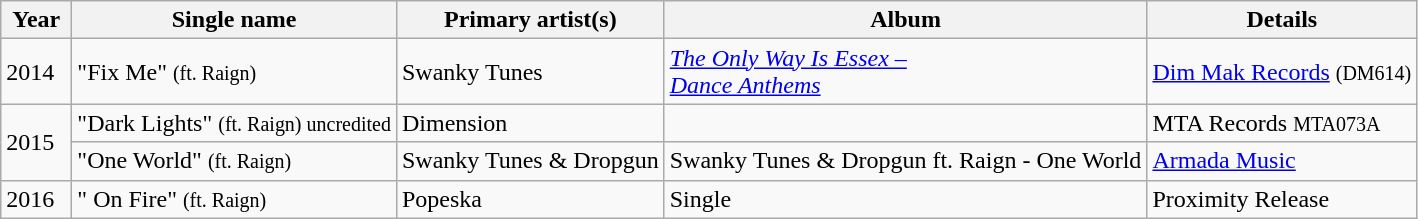<table class="wikitable plainrowheaders" style="text-align:left;">
<tr>
<th scope="col" style="width:2.5em;">Year</th>
<th scope="col">Single name</th>
<th scope="col">Primary artist(s)</th>
<th scope="col">Album</th>
<th scope="col">Details</th>
</tr>
<tr>
<td>2014</td>
<td scope="row">"Fix Me" <small>(ft. Raign)</small></td>
<td>Swanky Tunes</td>
<td rowspan=" "><em><a href='#'>The Only Way Is Essex –<br> Dance Anthems</a></em></td>
<td align=left><a href='#'>Dim Mak Records</a> <small>(DM614)</small></td>
</tr>
<tr>
<td rowspan="2">2015</td>
<td scope="row">"Dark Lights" <small>(ft. Raign) uncredited</small></td>
<td>Dimension</td>
<td></td>
<td>MTA Records <small> MTA073A </small></td>
</tr>
<tr>
<td>"One World" <small>(ft. Raign)</small></td>
<td>Swanky Tunes & Dropgun</td>
<td>Swanky Tunes & Dropgun ft. Raign - One World</td>
<td><a href='#'>Armada Music</a></td>
</tr>
<tr>
<td>2016</td>
<td>" On Fire" <small>(ft. Raign)</small></td>
<td>Popeska</td>
<td>Single</td>
<td>Proximity Release</td>
</tr>
</table>
